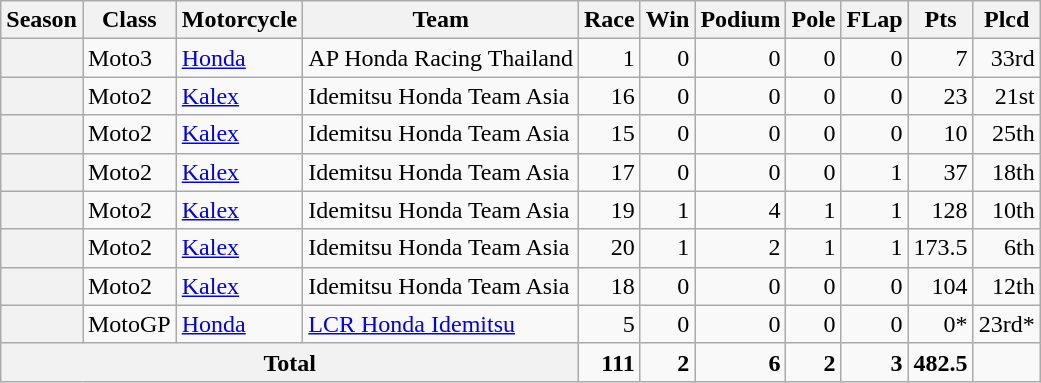<table class="wikitable" style="text-align:right;">
<tr>
<th>Season</th>
<th>Class</th>
<th>Motorcycle</th>
<th>Team</th>
<th>Race</th>
<th>Win</th>
<th>Podium</th>
<th>Pole</th>
<th>FLap</th>
<th>Pts</th>
<th>Plcd</th>
</tr>
<tr>
<th></th>
<td style="text-align:left;">Moto3</td>
<td style="text-align:left;"><a href='#'>Honda</a></td>
<td style="text-align:left;">AP Honda Racing Thailand</td>
<td>1</td>
<td>0</td>
<td>0</td>
<td>0</td>
<td>0</td>
<td>7</td>
<td>33rd</td>
</tr>
<tr>
<th></th>
<td style="text-align:left;">Moto2</td>
<td style="text-align:left;"><a href='#'>Kalex</a></td>
<td style="text-align:left;">Idemitsu Honda Team Asia</td>
<td>16</td>
<td>0</td>
<td>0</td>
<td>0</td>
<td>0</td>
<td>23</td>
<td>21st</td>
</tr>
<tr>
<th></th>
<td style="text-align:left;">Moto2</td>
<td style="text-align:left;"><a href='#'>Kalex</a></td>
<td style="text-align:left;">Idemitsu Honda Team Asia</td>
<td>15</td>
<td>0</td>
<td>0</td>
<td>0</td>
<td>0</td>
<td>10</td>
<td>25th</td>
</tr>
<tr>
<th></th>
<td style="text-align:left;">Moto2</td>
<td style="text-align:left;"><a href='#'>Kalex</a></td>
<td style="text-align:left;">Idemitsu Honda Team Asia</td>
<td>17</td>
<td>0</td>
<td>0</td>
<td>0</td>
<td>1</td>
<td>37</td>
<td>18th</td>
</tr>
<tr>
<th></th>
<td style="text-align:left;">Moto2</td>
<td style="text-align:left;"><a href='#'>Kalex</a></td>
<td style="text-align:left;">Idemitsu Honda Team Asia</td>
<td>19</td>
<td>1</td>
<td>4</td>
<td>1</td>
<td>1</td>
<td>128</td>
<td>10th</td>
</tr>
<tr>
<th></th>
<td style="text-align:left;">Moto2</td>
<td style="text-align:left;"><a href='#'>Kalex</a></td>
<td style="text-align:left;">Idemitsu Honda Team Asia</td>
<td>20</td>
<td>1</td>
<td>2</td>
<td>1</td>
<td>1</td>
<td>173.5</td>
<td>6th</td>
</tr>
<tr>
<th></th>
<td style="text-align:left;">Moto2</td>
<td style="text-align:left;"><a href='#'>Kalex</a></td>
<td style="text-align:left;">Idemitsu Honda Team Asia</td>
<td>18</td>
<td>0</td>
<td>0</td>
<td>0</td>
<td>0</td>
<td>104</td>
<td>12th</td>
</tr>
<tr>
<th></th>
<td style="text-align:left;">MotoGP</td>
<td style="text-align:left;"><a href='#'>Honda</a></td>
<td style="text-align:left;"><a href='#'>LCR Honda Idemitsu</a></td>
<td>5</td>
<td>0</td>
<td>0</td>
<td>0</td>
<td>0</td>
<td>0*</td>
<td>23rd*</td>
</tr>
<tr>
<th colspan="4">Total</th>
<td><strong>111</strong></td>
<td><strong>2</strong></td>
<td><strong>6</strong></td>
<td><strong>2</strong></td>
<td><strong>3</strong></td>
<td><strong>482.5</strong></td>
<td></td>
</tr>
</table>
